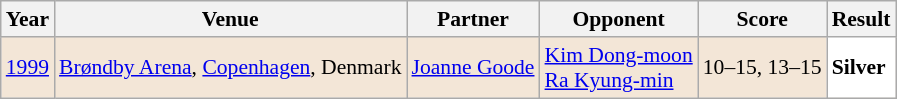<table class="sortable wikitable" style="font-size: 90%;">
<tr>
<th>Year</th>
<th>Venue</th>
<th>Partner</th>
<th>Opponent</th>
<th>Score</th>
<th>Result</th>
</tr>
<tr style="background:#F3E6D7">
<td align="center"><a href='#'>1999</a></td>
<td align="left"><a href='#'>Brøndby Arena</a>, <a href='#'>Copenhagen</a>, Denmark</td>
<td align="left"> <a href='#'>Joanne Goode</a></td>
<td align="left"> <a href='#'>Kim Dong-moon</a><br> <a href='#'>Ra Kyung-min</a></td>
<td align="left">10–15, 13–15</td>
<td style="text-align:left; background:white"> <strong>Silver</strong></td>
</tr>
</table>
